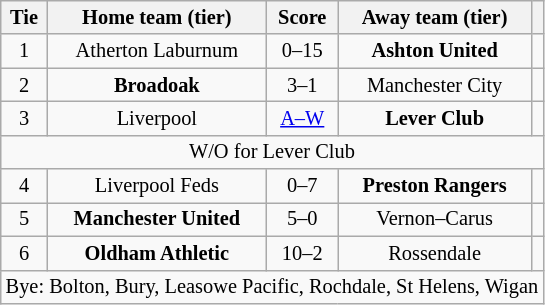<table class="wikitable" style="text-align:center; font-size:85%">
<tr>
<th>Tie</th>
<th>Home team (tier)</th>
<th>Score</th>
<th>Away team (tier)</th>
<th></th>
</tr>
<tr>
<td align="center">1</td>
<td>Atherton Laburnum</td>
<td align="center">0–15</td>
<td><strong>Ashton United</strong></td>
<td></td>
</tr>
<tr>
<td align="center">2</td>
<td><strong>Broadoak</strong></td>
<td align="center">3–1</td>
<td>Manchester City</td>
<td></td>
</tr>
<tr>
<td align="center">3</td>
<td>Liverpool</td>
<td align="center"><a href='#'>A–W</a></td>
<td><strong>Lever Club</strong></td>
<td></td>
</tr>
<tr>
<td colspan="5" align="center">W/O for Lever Club</td>
</tr>
<tr>
<td align="center">4</td>
<td>Liverpool Feds</td>
<td align="center">0–7</td>
<td><strong>Preston Rangers</strong></td>
<td></td>
</tr>
<tr>
<td align="center">5</td>
<td><strong>Manchester United</strong></td>
<td align="center">5–0</td>
<td>Vernon–Carus</td>
<td></td>
</tr>
<tr>
<td align="center">6</td>
<td><strong>Oldham Athletic</strong></td>
<td align="center">10–2</td>
<td>Rossendale</td>
<td></td>
</tr>
<tr>
<td colspan="5" align="center">Bye: Bolton, Bury, Leasowe Pacific, Rochdale, St Helens, Wigan</td>
</tr>
</table>
